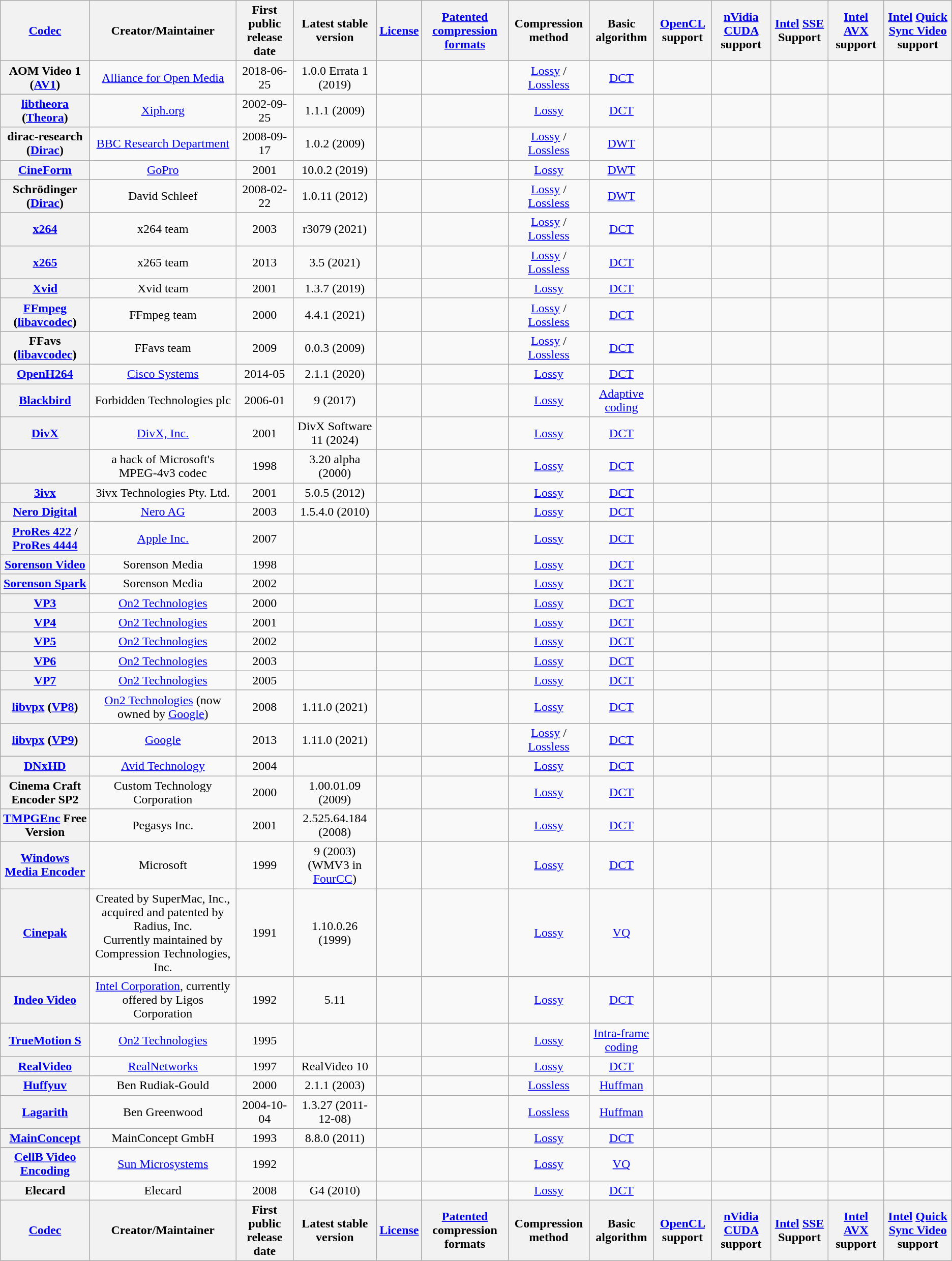<table class="wikitable sortable sort-under" style="text-align: center">
<tr>
<th><a href='#'>Codec</a></th>
<th>Creator/Maintainer</th>
<th>First public release date</th>
<th>Latest stable version</th>
<th><a href='#'>License</a></th>
<th><a href='#'>Patented</a> <a href='#'>compression formats</a></th>
<th>Compression method</th>
<th>Basic algorithm</th>
<th><a href='#'>OpenCL</a> support</th>
<th><a href='#'>nVidia</a> <a href='#'>CUDA</a> support</th>
<th><a href='#'>Intel</a> <a href='#'>SSE</a> Support</th>
<th><a href='#'>Intel</a> <a href='#'>AVX</a> support</th>
<th><a href='#'>Intel</a> <a href='#'>Quick Sync Video</a> support</th>
</tr>
<tr>
<th>AOM Video 1 (<a href='#'>AV1</a>)</th>
<td><a href='#'>Alliance for Open Media</a></td>
<td>2018-06-25</td>
<td>1.0.0 Errata 1 (2019)</td>
<td></td>
<td></td>
<td><a href='#'>Lossy</a> / <a href='#'>Lossless</a></td>
<td><a href='#'>DCT</a></td>
<td></td>
<td></td>
<td></td>
<td></td>
<td></td>
</tr>
<tr>
<th><a href='#'>libtheora</a> (<a href='#'>Theora</a>)</th>
<td><a href='#'>Xiph.org</a></td>
<td>2002-09-25</td>
<td>1.1.1 (2009)</td>
<td></td>
<td></td>
<td><a href='#'>Lossy</a></td>
<td><a href='#'>DCT</a></td>
<td></td>
<td></td>
<td></td>
<td></td>
<td></td>
</tr>
<tr>
<th>dirac-research (<a href='#'>Dirac</a>)</th>
<td><a href='#'>BBC Research Department</a></td>
<td>2008-09-17</td>
<td>1.0.2 (2009)</td>
<td></td>
<td></td>
<td><a href='#'>Lossy</a> / <a href='#'>Lossless</a></td>
<td><a href='#'>DWT</a></td>
<td></td>
<td></td>
<td></td>
<td></td>
<td></td>
</tr>
<tr>
<th><a href='#'>CineForm</a></th>
<td><a href='#'>GoPro</a></td>
<td>2001</td>
<td>10.0.2 (2019)</td>
<td></td>
<td></td>
<td><a href='#'>Lossy</a></td>
<td><a href='#'>DWT</a></td>
<td></td>
<td></td>
<td></td>
<td></td>
<td></td>
</tr>
<tr>
<th>Schrödinger (<a href='#'>Dirac</a>)</th>
<td>David Schleef</td>
<td>2008-02-22</td>
<td>1.0.11 (2012)</td>
<td></td>
<td></td>
<td><a href='#'>Lossy</a> / <a href='#'>Lossless</a></td>
<td><a href='#'>DWT</a></td>
<td></td>
<td></td>
<td></td>
<td></td>
<td></td>
</tr>
<tr>
<th><a href='#'>x264</a></th>
<td>x264 team</td>
<td>2003</td>
<td>r3079 (2021)</td>
<td></td>
<td></td>
<td><a href='#'>Lossy</a> / <a href='#'>Lossless</a></td>
<td><a href='#'>DCT</a></td>
<td></td>
<td></td>
<td></td>
<td></td>
<td></td>
</tr>
<tr>
<th><a href='#'>x265</a></th>
<td>x265 team</td>
<td>2013</td>
<td>3.5 (2021)</td>
<td></td>
<td></td>
<td><a href='#'>Lossy</a> / <a href='#'>Lossless</a></td>
<td><a href='#'>DCT</a></td>
<td></td>
<td></td>
<td></td>
<td></td>
<td></td>
</tr>
<tr>
<th><a href='#'>Xvid</a></th>
<td>Xvid team</td>
<td>2001</td>
<td>1.3.7 (2019)</td>
<td></td>
<td></td>
<td><a href='#'>Lossy</a></td>
<td><a href='#'>DCT</a></td>
<td></td>
<td></td>
<td></td>
<td></td>
<td></td>
</tr>
<tr>
<th><a href='#'>FFmpeg</a> (<a href='#'>libavcodec</a>)</th>
<td>FFmpeg team</td>
<td>2000</td>
<td>4.4.1 (2021)</td>
<td></td>
<td></td>
<td><a href='#'>Lossy</a> / <a href='#'>Lossless</a></td>
<td><a href='#'>DCT</a></td>
<td></td>
<td></td>
<td></td>
<td></td>
<td></td>
</tr>
<tr>
<th>FFavs (<a href='#'>libavcodec</a>)</th>
<td>FFavs team</td>
<td>2009</td>
<td>0.0.3 (2009)</td>
<td></td>
<td></td>
<td><a href='#'>Lossy</a> / <a href='#'>Lossless</a></td>
<td><a href='#'>DCT</a></td>
<td></td>
<td></td>
<td></td>
<td></td>
<td></td>
</tr>
<tr>
<th><a href='#'>OpenH264</a></th>
<td><a href='#'>Cisco Systems</a></td>
<td>2014-05</td>
<td>2.1.1 (2020)</td>
<td></td>
<td></td>
<td><a href='#'>Lossy</a></td>
<td><a href='#'>DCT</a></td>
<td></td>
<td></td>
<td></td>
<td></td>
<td></td>
</tr>
<tr>
<th><a href='#'>Blackbird</a></th>
<td>Forbidden Technologies plc</td>
<td>2006-01</td>
<td>9 (2017)</td>
<td></td>
<td></td>
<td><a href='#'>Lossy</a></td>
<td><a href='#'>Adaptive coding</a></td>
<td></td>
<td></td>
<td></td>
<td></td>
<td></td>
</tr>
<tr>
<th><a href='#'>DivX</a></th>
<td><a href='#'>DivX, Inc.</a></td>
<td>2001</td>
<td>DivX Software 11 (2024)</td>
<td></td>
<td></td>
<td><a href='#'>Lossy</a></td>
<td><a href='#'>DCT</a></td>
<td></td>
<td></td>
<td></td>
<td></td>
<td></td>
</tr>
<tr>
<th></th>
<td>a hack of Microsoft's MPEG-4v3 codec</td>
<td>1998</td>
<td>3.20 alpha (2000)</td>
<td></td>
<td></td>
<td><a href='#'>Lossy</a></td>
<td><a href='#'>DCT</a></td>
<td></td>
<td></td>
<td></td>
<td></td>
<td></td>
</tr>
<tr>
<th><a href='#'>3ivx</a></th>
<td>3ivx Technologies Pty. Ltd.</td>
<td>2001</td>
<td>5.0.5 (2012)</td>
<td></td>
<td></td>
<td><a href='#'>Lossy</a></td>
<td><a href='#'>DCT</a></td>
<td></td>
<td></td>
<td></td>
<td></td>
<td></td>
</tr>
<tr>
<th><a href='#'>Nero Digital</a></th>
<td><a href='#'>Nero AG</a></td>
<td>2003</td>
<td>1.5.4.0 (2010)</td>
<td></td>
<td></td>
<td><a href='#'>Lossy</a></td>
<td><a href='#'>DCT</a></td>
<td></td>
<td></td>
<td></td>
<td></td>
<td></td>
</tr>
<tr>
<th><a href='#'>ProRes 422</a> / <a href='#'>ProRes 4444</a></th>
<td><a href='#'>Apple Inc.</a></td>
<td>2007</td>
<td></td>
<td></td>
<td></td>
<td><a href='#'>Lossy</a></td>
<td><a href='#'>DCT</a></td>
<td></td>
<td></td>
<td></td>
<td></td>
<td></td>
</tr>
<tr>
<th><a href='#'>Sorenson Video</a></th>
<td>Sorenson Media</td>
<td>1998</td>
<td></td>
<td></td>
<td></td>
<td><a href='#'>Lossy</a></td>
<td><a href='#'>DCT</a></td>
<td></td>
<td></td>
<td></td>
<td></td>
<td></td>
</tr>
<tr>
<th><a href='#'>Sorenson Spark</a></th>
<td>Sorenson Media</td>
<td>2002</td>
<td></td>
<td></td>
<td></td>
<td><a href='#'>Lossy</a></td>
<td><a href='#'>DCT</a></td>
<td></td>
<td></td>
<td></td>
<td></td>
<td></td>
</tr>
<tr>
<th><a href='#'>VP3</a></th>
<td><a href='#'>On2 Technologies</a></td>
<td>2000</td>
<td></td>
<td></td>
<td></td>
<td><a href='#'>Lossy</a></td>
<td><a href='#'>DCT</a></td>
<td></td>
<td></td>
<td></td>
<td></td>
<td></td>
</tr>
<tr>
<th><a href='#'>VP4</a></th>
<td><a href='#'>On2 Technologies</a></td>
<td>2001</td>
<td></td>
<td></td>
<td></td>
<td><a href='#'>Lossy</a></td>
<td><a href='#'>DCT</a></td>
<td></td>
<td></td>
<td></td>
<td></td>
<td></td>
</tr>
<tr>
<th><a href='#'>VP5</a></th>
<td><a href='#'>On2 Technologies</a></td>
<td>2002</td>
<td></td>
<td></td>
<td></td>
<td><a href='#'>Lossy</a></td>
<td><a href='#'>DCT</a></td>
<td></td>
<td></td>
<td></td>
<td></td>
<td></td>
</tr>
<tr>
<th><a href='#'>VP6</a></th>
<td><a href='#'>On2 Technologies</a></td>
<td>2003</td>
<td></td>
<td></td>
<td></td>
<td><a href='#'>Lossy</a></td>
<td><a href='#'>DCT</a></td>
<td></td>
<td></td>
<td></td>
<td></td>
<td></td>
</tr>
<tr>
<th><a href='#'>VP7</a></th>
<td><a href='#'>On2 Technologies</a></td>
<td>2005</td>
<td></td>
<td></td>
<td></td>
<td><a href='#'>Lossy</a></td>
<td><a href='#'>DCT</a></td>
<td></td>
<td></td>
<td></td>
<td></td>
<td></td>
</tr>
<tr>
<th><a href='#'>libvpx</a> (<a href='#'>VP8</a>)</th>
<td><a href='#'>On2 Technologies</a> (now owned by <a href='#'>Google</a>)</td>
<td>2008</td>
<td>1.11.0 (2021)</td>
<td></td>
<td></td>
<td><a href='#'>Lossy</a></td>
<td><a href='#'>DCT</a></td>
<td></td>
<td></td>
<td></td>
<td></td>
<td></td>
</tr>
<tr>
<th><a href='#'>libvpx</a> (<a href='#'>VP9</a>)</th>
<td><a href='#'>Google</a></td>
<td>2013</td>
<td>1.11.0 (2021)</td>
<td></td>
<td></td>
<td><a href='#'>Lossy</a> / <a href='#'>Lossless</a></td>
<td><a href='#'>DCT</a></td>
<td></td>
<td></td>
<td></td>
<td></td>
<td></td>
</tr>
<tr>
<th><a href='#'>DNxHD</a></th>
<td><a href='#'>Avid Technology</a></td>
<td>2004</td>
<td></td>
<td></td>
<td></td>
<td><a href='#'>Lossy</a></td>
<td><a href='#'>DCT</a></td>
<td></td>
<td></td>
<td></td>
<td></td>
<td></td>
</tr>
<tr>
<th>Cinema Craft Encoder SP2</th>
<td>Custom Technology Corporation</td>
<td>2000</td>
<td>1.00.01.09 (2009)</td>
<td></td>
<td></td>
<td><a href='#'>Lossy</a></td>
<td><a href='#'>DCT</a></td>
<td></td>
<td></td>
<td></td>
<td></td>
<td></td>
</tr>
<tr>
<th><a href='#'>TMPGEnc</a> Free Version</th>
<td>Pegasys Inc.</td>
<td>2001</td>
<td>2.525.64.184 (2008)</td>
<td></td>
<td></td>
<td><a href='#'>Lossy</a></td>
<td><a href='#'>DCT</a></td>
<td></td>
<td></td>
<td></td>
<td></td>
<td></td>
</tr>
<tr>
<th><a href='#'>Windows Media Encoder</a></th>
<td>Microsoft</td>
<td>1999</td>
<td>9 (2003) (WMV3 in <a href='#'>FourCC</a>)</td>
<td></td>
<td></td>
<td><a href='#'>Lossy</a></td>
<td><a href='#'>DCT</a></td>
<td></td>
<td></td>
<td></td>
<td></td>
<td></td>
</tr>
<tr>
<th><a href='#'>Cinepak</a></th>
<td>Created by SuperMac, Inc., acquired and patented by Radius, Inc.<br>Currently maintained by Compression Technologies, Inc.</td>
<td>1991</td>
<td>1.10.0.26 (1999)</td>
<td></td>
<td></td>
<td><a href='#'>Lossy</a></td>
<td><a href='#'>VQ</a></td>
<td></td>
<td></td>
<td></td>
<td></td>
<td></td>
</tr>
<tr>
<th><a href='#'>Indeo Video</a></th>
<td><a href='#'>Intel Corporation</a>, currently offered by Ligos Corporation</td>
<td>1992</td>
<td>5.11</td>
<td></td>
<td></td>
<td><a href='#'>Lossy</a></td>
<td><a href='#'>DCT</a></td>
<td></td>
<td></td>
<td></td>
<td></td>
<td></td>
</tr>
<tr>
<th><a href='#'>TrueMotion S</a></th>
<td><a href='#'>On2 Technologies</a></td>
<td>1995</td>
<td></td>
<td></td>
<td></td>
<td><a href='#'>Lossy</a></td>
<td><a href='#'>Intra-frame coding</a></td>
<td></td>
<td></td>
<td></td>
<td></td>
<td></td>
</tr>
<tr>
<th><a href='#'>RealVideo</a></th>
<td><a href='#'>RealNetworks</a></td>
<td>1997</td>
<td>RealVideo 10</td>
<td></td>
<td></td>
<td><a href='#'>Lossy</a></td>
<td><a href='#'>DCT</a></td>
<td></td>
<td></td>
<td></td>
<td></td>
<td></td>
</tr>
<tr>
<th><a href='#'>Huffyuv</a></th>
<td>Ben Rudiak-Gould</td>
<td>2000</td>
<td>2.1.1 (2003)</td>
<td></td>
<td></td>
<td><a href='#'>Lossless</a></td>
<td><a href='#'>Huffman</a></td>
<td></td>
<td></td>
<td></td>
<td></td>
<td></td>
</tr>
<tr>
<th><a href='#'>Lagarith</a></th>
<td>Ben Greenwood</td>
<td>2004-10-04</td>
<td>1.3.27 (2011-12-08)</td>
<td></td>
<td></td>
<td><a href='#'>Lossless</a></td>
<td><a href='#'>Huffman</a></td>
<td></td>
<td></td>
<td></td>
<td></td>
<td></td>
</tr>
<tr>
<th><a href='#'>MainConcept</a></th>
<td>MainConcept GmbH</td>
<td>1993</td>
<td>8.8.0 (2011)</td>
<td></td>
<td></td>
<td><a href='#'>Lossy</a></td>
<td><a href='#'>DCT</a></td>
<td></td>
<td></td>
<td></td>
<td></td>
<td></td>
</tr>
<tr>
<th><a href='#'>CellB Video Encoding</a></th>
<td><a href='#'>Sun Microsystems</a></td>
<td>1992</td>
<td></td>
<td></td>
<td></td>
<td><a href='#'>Lossy</a></td>
<td><a href='#'>VQ</a></td>
<td></td>
<td></td>
<td></td>
<td></td>
<td></td>
</tr>
<tr>
<th>Elecard</th>
<td>Elecard</td>
<td>2008</td>
<td>G4 (2010)</td>
<td></td>
<td></td>
<td><a href='#'>Lossy</a></td>
<td><a href='#'>DCT</a></td>
<td></td>
<td></td>
<td></td>
<td></td>
<td></td>
</tr>
<tr class="sortbottom">
<th><a href='#'>Codec</a></th>
<th>Creator/Maintainer</th>
<th>First public release date</th>
<th>Latest stable version</th>
<th><a href='#'>License</a></th>
<th><a href='#'>Patented</a> compression formats</th>
<th>Compression method</th>
<th>Basic algorithm</th>
<th><a href='#'>OpenCL</a> support</th>
<th><a href='#'>nVidia</a> <a href='#'>CUDA</a> support</th>
<th><a href='#'>Intel</a> <a href='#'>SSE</a> Support</th>
<th><a href='#'>Intel</a> <a href='#'>AVX</a> support</th>
<th><a href='#'>Intel</a> <a href='#'>Quick Sync Video</a> support</th>
</tr>
</table>
